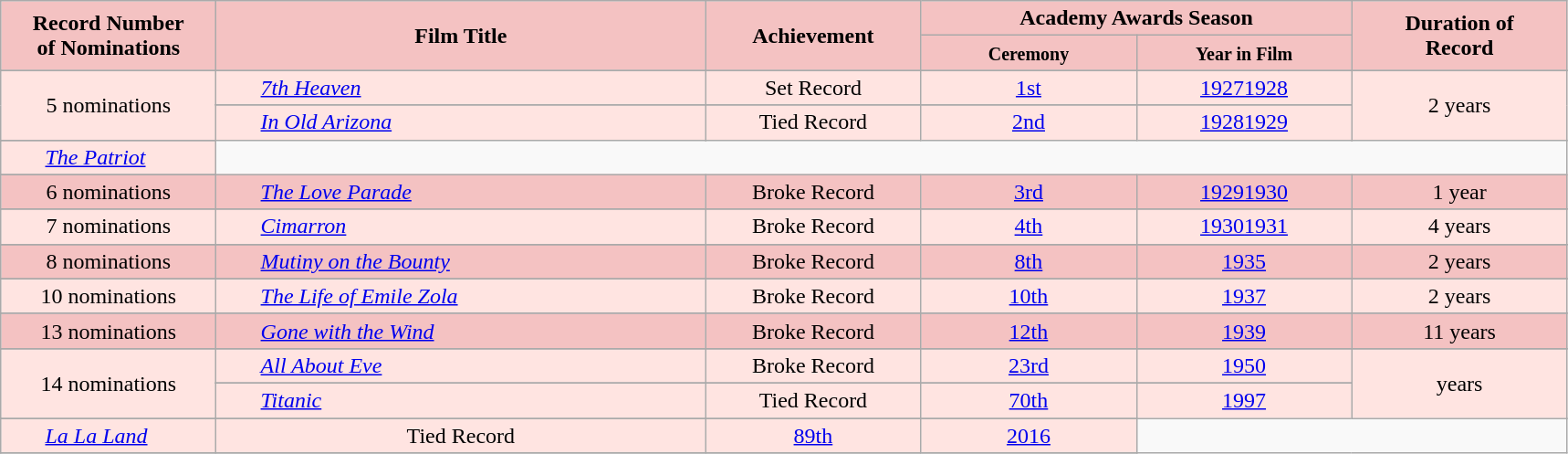<table class="wikitable sortable" style="text-align:center; font-size:100%;">
<tr>
<th rowspan="2"  style="background-color:#F4C2C2; width:150px;"  data-sort-type="number">Record Number<br>of Nominations</th>
<th rowspan="2"  style="background-color:#F4C2C2; width:350px;">Film Title</th>
<th rowspan="2"  style="background-color:#F4C2C2; width:150px;">Achievement</th>
<th colspan="2"  style="background-color:#F4C2C2; width:300px;">Academy Awards Season</th>
<th rowspan="2"  style="background-color:#F4C2C2; width:150px;"  data-sort-type="number">Duration of<br>Record</th>
</tr>
<tr>
<th style="background-color:#F4C2C2; width:150px;"><small>Ceremony</small></th>
<th style="background-color:#F4C2C2; width:150px;"><small>Year in Film</small></th>
</tr>
<tr>
</tr>
<tr style="background-color:#FFE4E1">
<td rowspan="3">5 nominations</td>
<td align="left" style="padding-left: 2em;"   data-sort-value="Seventh Heaven"><em><a href='#'>7th Heaven</a></em></td>
<td>Set Record</td>
<td data-sort-value="01"><a href='#'>1st</a></td>
<td><a href='#'>1927</a><a href='#'>1928</a></td>
<td rowspan="3">2 years</td>
</tr>
<tr>
</tr>
<tr style="background-color:#FFE4E1">
<td align="left" style="padding-left: 2em;"   data-sort-value="In Old Arizona"><em><a href='#'>In Old Arizona</a></em></td>
<td rowspan="2">Tied Record</td>
<td rowspan="2" data-sort-value="02"><a href='#'>2nd</a></td>
<td rowspan="2"><a href='#'>1928</a><a href='#'>1929</a></td>
</tr>
<tr>
</tr>
<tr style="background-color:#FFE4E1">
<td align="left" style="padding-left: 2em;"   data-sort-value="Patriot, The"><em><a href='#'>The Patriot</a></em></td>
</tr>
<tr>
</tr>
<tr style="background-color:#F4C2C2">
<td>6 nominations</td>
<td align="left" style="padding-left: 2em;"   data-sort-value="Love Parade, The"><em><a href='#'>The Love Parade</a></em></td>
<td>Broke Record</td>
<td data-sort-value="03"><a href='#'>3rd</a></td>
<td><a href='#'>1929</a><a href='#'>1930</a></td>
<td>1 year</td>
</tr>
<tr>
</tr>
<tr style="background-color:#FFE4E1">
<td>7 nominations</td>
<td align="left" style="padding-left: 2em;"   data-sort-value="Cimarron"><em><a href='#'>Cimarron</a></em></td>
<td>Broke Record</td>
<td data-sort-value="04"><a href='#'>4th</a></td>
<td><a href='#'>1930</a><a href='#'>1931</a></td>
<td>4 years</td>
</tr>
<tr>
</tr>
<tr style="background-color:#F4C2C2">
<td>8 nominations</td>
<td align="left" style="padding-left: 2em;"   data-sort-value="Mutiny on the Bounty"><em><a href='#'>Mutiny on the Bounty</a></em></td>
<td>Broke Record</td>
<td data-sort-value="08"><a href='#'>8th</a></td>
<td><a href='#'>1935</a></td>
<td>2 years</td>
</tr>
<tr>
</tr>
<tr style="background-color:#FFE4E1">
<td>10 nominations</td>
<td align="left" style="padding-left: 2em;"   data-sort-value="Life of Emile Zola, The"><em><a href='#'>The Life of Emile Zola</a></em></td>
<td>Broke Record</td>
<td data-sort-value="10"><a href='#'>10th</a></td>
<td><a href='#'>1937</a></td>
<td>2 years</td>
</tr>
<tr>
</tr>
<tr style="background-color:#F4C2C2">
<td>13 nominations</td>
<td align="left" style="padding-left: 2em;"   data-sort-value="Gone with the Wind"><em><a href='#'>Gone with the Wind</a></em></td>
<td>Broke Record</td>
<td data-sort-value="12"><a href='#'>12th</a></td>
<td><a href='#'>1939</a></td>
<td>11 years</td>
</tr>
<tr>
</tr>
<tr style="background-color:#FFE4E1">
<td rowspan="3">14 nominations</td>
<td align="left" style="padding-left: 2em;"   data-sort-value="All About Eve"><em><a href='#'>All About Eve</a></em></td>
<td>Broke Record</td>
<td data-sort-value="23"><a href='#'>23rd</a></td>
<td><a href='#'>1950</a></td>
<td rowspan="3"> years  </td>
</tr>
<tr>
</tr>
<tr style="background-color:#FFE4E1">
<td align="left" style="padding-left: 2em;"   data-sort-value="Titanic"><em><a href='#'>Titanic</a></em></td>
<td>Tied Record</td>
<td data-sort-value="70"><a href='#'>70th</a></td>
<td><a href='#'>1997</a></td>
</tr>
<tr>
</tr>
<tr style="background-color:#FFE4E1">
<td align="left" style="padding-left: 2em;"   data-sort-value="La La Land"><em><a href='#'>La La Land</a></em></td>
<td>Tied Record</td>
<td data-sort-value="89"><a href='#'>89th</a></td>
<td><a href='#'>2016</a></td>
</tr>
<tr>
</tr>
</table>
